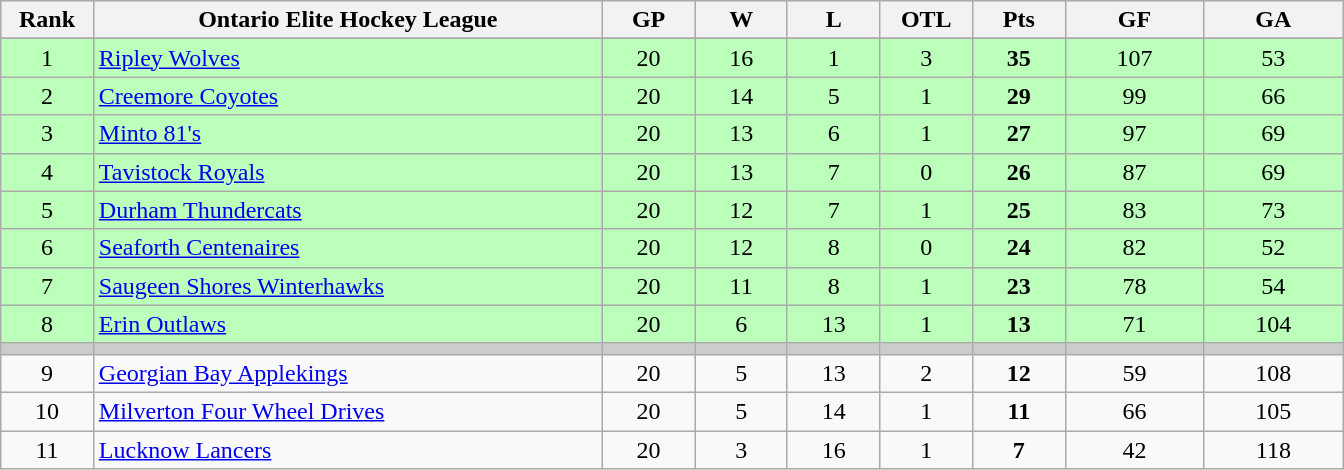<table class="wikitable" style="text-align:center">
<tr>
<th bgcolor="#DDDDFF" width="5%">Rank</th>
<th bgcolor="#DDDDFF" width="27.5%">Ontario Elite Hockey League</th>
<th bgcolor="#DDDDFF" width="5%">GP</th>
<th bgcolor="#DDDDFF" width="5%">W</th>
<th bgcolor="#DDDDFF" width="5%">L</th>
<th bgcolor="#DDDDFF" width="5%">OTL</th>
<th bgcolor="#DDDDFF" width="5%">Pts</th>
<th bgcolor="#DDDDFF" width="7.5%">GF</th>
<th bgcolor="#DDDDFF" width="7.5%">GA</th>
</tr>
<tr>
</tr>
<tr bgcolor="#bbffbb">
<td>1</td>
<td align=left><a href='#'>Ripley Wolves</a></td>
<td>20</td>
<td>16</td>
<td>1</td>
<td>3</td>
<td><strong>35</strong></td>
<td>107</td>
<td>53</td>
</tr>
<tr bgcolor="#bbffbb">
<td>2</td>
<td align=left><a href='#'>Creemore Coyotes</a></td>
<td>20</td>
<td>14</td>
<td>5</td>
<td>1</td>
<td><strong>29</strong></td>
<td>99</td>
<td>66</td>
</tr>
<tr bgcolor="#bbffbb">
<td>3</td>
<td align=left><a href='#'>Minto 81's</a></td>
<td>20</td>
<td>13</td>
<td>6</td>
<td>1</td>
<td><strong>27</strong></td>
<td>97</td>
<td>69</td>
</tr>
<tr bgcolor="#bbffbb">
<td>4</td>
<td align=left><a href='#'>Tavistock Royals</a></td>
<td>20</td>
<td>13</td>
<td>7</td>
<td>0</td>
<td><strong>26</strong></td>
<td>87</td>
<td>69</td>
</tr>
<tr bgcolor="#bbffbb">
<td>5</td>
<td align=left><a href='#'>Durham Thundercats</a></td>
<td>20</td>
<td>12</td>
<td>7</td>
<td>1</td>
<td><strong>25</strong></td>
<td>83</td>
<td>73</td>
</tr>
<tr bgcolor="#bbffbb">
<td>6</td>
<td align=left><a href='#'>Seaforth Centenaires</a></td>
<td>20</td>
<td>12</td>
<td>8</td>
<td>0</td>
<td><strong>24</strong></td>
<td>82</td>
<td>52</td>
</tr>
<tr bgcolor="#bbffbb">
<td>7</td>
<td align=left><a href='#'>Saugeen Shores Winterhawks</a></td>
<td>20</td>
<td>11</td>
<td>8</td>
<td>1</td>
<td><strong>23</strong></td>
<td>78</td>
<td>54</td>
</tr>
<tr bgcolor="#bbffbb">
<td>8</td>
<td align=left><a href='#'>Erin Outlaws</a></td>
<td>20</td>
<td>6</td>
<td>13</td>
<td>1</td>
<td><strong>13</strong></td>
<td>71</td>
<td>104</td>
</tr>
<tr style="background-color:#cccccc;">
<td></td>
<td></td>
<td></td>
<td></td>
<td></td>
<td></td>
<td></td>
<td></td>
<td></td>
</tr>
<tr>
<td>9</td>
<td align=left><a href='#'>Georgian Bay Applekings</a></td>
<td>20</td>
<td>5</td>
<td>13</td>
<td>2</td>
<td><strong>12</strong></td>
<td>59</td>
<td>108</td>
</tr>
<tr>
<td>10</td>
<td align=left><a href='#'>Milverton Four Wheel Drives</a></td>
<td>20</td>
<td>5</td>
<td>14</td>
<td>1</td>
<td><strong>11</strong></td>
<td>66</td>
<td>105</td>
</tr>
<tr>
<td>11</td>
<td align=left><a href='#'>Lucknow Lancers</a></td>
<td>20</td>
<td>3</td>
<td>16</td>
<td>1</td>
<td><strong>7</strong></td>
<td>42</td>
<td>118</td>
</tr>
</table>
